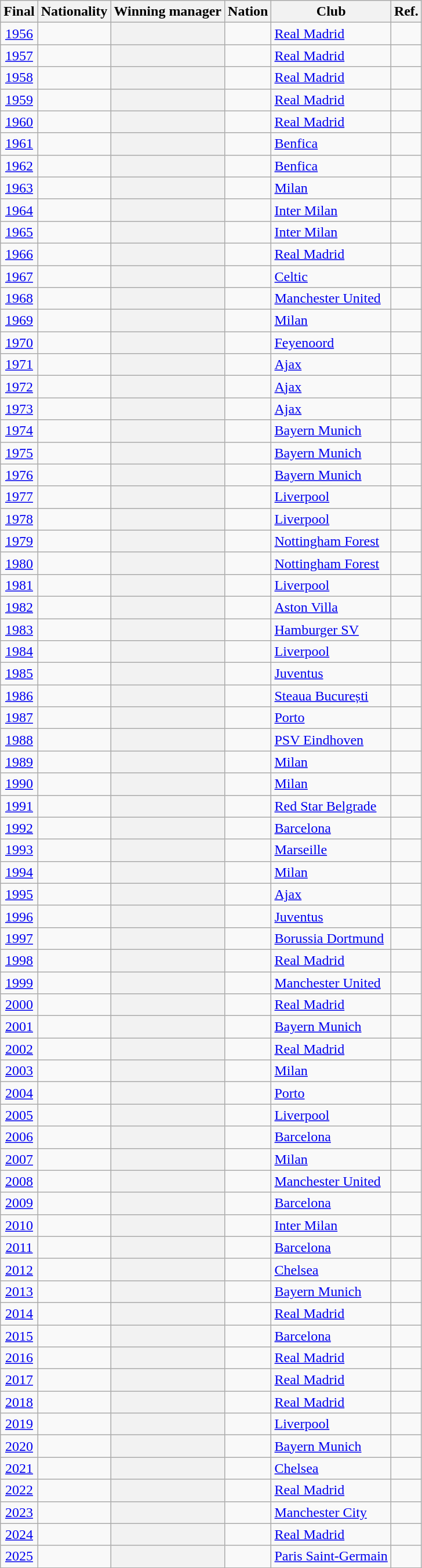<table class="sortable wikitable plainrowheaders">
<tr>
<th scope="col">Final</th>
<th scope="col">Nationality</th>
<th scope="col">Winning manager</th>
<th scope="col">Nation</th>
<th scope="col">Club</th>
<th scope="col" class="unsortable">Ref.</th>
</tr>
<tr>
<td align=center><a href='#'>1956</a></td>
<td></td>
<th scope=row></th>
<td></td>
<td><a href='#'>Real Madrid</a></td>
<td align=center></td>
</tr>
<tr>
<td align=center><a href='#'>1957</a></td>
<td></td>
<th scope=row></th>
<td></td>
<td><a href='#'>Real Madrid</a></td>
<td align=center></td>
</tr>
<tr>
<td align=center><a href='#'>1958</a></td>
<td></td>
<th scope=row></th>
<td></td>
<td><a href='#'>Real Madrid</a></td>
<td align=center></td>
</tr>
<tr>
<td align=center><a href='#'>1959</a></td>
<td></td>
<th scope=row></th>
<td></td>
<td><a href='#'>Real Madrid</a></td>
<td align=center></td>
</tr>
<tr>
<td align=center><a href='#'>1960</a></td>
<td></td>
<th scope=row></th>
<td></td>
<td><a href='#'>Real Madrid</a></td>
<td align=center></td>
</tr>
<tr>
<td align=center><a href='#'>1961</a></td>
<td></td>
<th scope=row></th>
<td></td>
<td><a href='#'>Benfica</a></td>
<td align=center></td>
</tr>
<tr>
<td align=center><a href='#'>1962</a></td>
<td></td>
<th scope=row></th>
<td></td>
<td><a href='#'>Benfica</a></td>
<td align=center></td>
</tr>
<tr>
<td align=center><a href='#'>1963</a></td>
<td></td>
<th scope=row></th>
<td></td>
<td><a href='#'>Milan</a></td>
<td align=center></td>
</tr>
<tr>
<td align=center><a href='#'>1964</a></td>
<td></td>
<th scope=row></th>
<td></td>
<td><a href='#'>Inter Milan</a></td>
<td align=center></td>
</tr>
<tr>
<td align=center><a href='#'>1965</a></td>
<td></td>
<th scope=row></th>
<td></td>
<td><a href='#'>Inter Milan</a></td>
<td align=center></td>
</tr>
<tr>
<td align=center><a href='#'>1966</a></td>
<td></td>
<th scope=row></th>
<td></td>
<td><a href='#'>Real Madrid</a></td>
<td align=center></td>
</tr>
<tr>
<td align=center><a href='#'>1967</a></td>
<td></td>
<th scope=row></th>
<td></td>
<td><a href='#'>Celtic</a></td>
<td align=center></td>
</tr>
<tr>
<td align=center><a href='#'>1968</a></td>
<td></td>
<th scope=row></th>
<td></td>
<td><a href='#'>Manchester United</a></td>
<td align=center></td>
</tr>
<tr>
<td align=center><a href='#'>1969</a></td>
<td></td>
<th scope=row></th>
<td></td>
<td><a href='#'>Milan</a></td>
<td align=center></td>
</tr>
<tr>
<td align=center><a href='#'>1970</a></td>
<td></td>
<th scope=row></th>
<td></td>
<td><a href='#'>Feyenoord</a></td>
<td align=center></td>
</tr>
<tr>
<td align=center><a href='#'>1971</a></td>
<td></td>
<th scope=row></th>
<td></td>
<td><a href='#'>Ajax</a></td>
<td align=center></td>
</tr>
<tr>
<td align=center><a href='#'>1972</a></td>
<td></td>
<th scope=row></th>
<td></td>
<td><a href='#'>Ajax</a></td>
<td align=center></td>
</tr>
<tr>
<td align=center><a href='#'>1973</a></td>
<td></td>
<th scope=row></th>
<td></td>
<td><a href='#'>Ajax</a></td>
<td align=center></td>
</tr>
<tr>
<td align=center><a href='#'>1974</a></td>
<td></td>
<th scope=row></th>
<td></td>
<td><a href='#'>Bayern Munich</a></td>
<td align=center></td>
</tr>
<tr>
<td align=center><a href='#'>1975</a></td>
<td></td>
<th scope=row></th>
<td></td>
<td><a href='#'>Bayern Munich</a></td>
<td align=center></td>
</tr>
<tr>
<td align=center><a href='#'>1976</a></td>
<td></td>
<th scope=row></th>
<td></td>
<td><a href='#'>Bayern Munich</a></td>
<td align=center></td>
</tr>
<tr>
<td align=center><a href='#'>1977</a></td>
<td></td>
<th scope=row></th>
<td></td>
<td><a href='#'>Liverpool</a></td>
<td align=center></td>
</tr>
<tr>
<td align=center><a href='#'>1978</a></td>
<td></td>
<th scope=row></th>
<td></td>
<td><a href='#'>Liverpool</a></td>
<td align=center></td>
</tr>
<tr>
<td align=center><a href='#'>1979</a></td>
<td></td>
<th scope=row></th>
<td></td>
<td><a href='#'>Nottingham Forest</a></td>
<td align=center></td>
</tr>
<tr>
<td align=center><a href='#'>1980</a></td>
<td></td>
<th scope=row></th>
<td></td>
<td><a href='#'>Nottingham Forest</a></td>
<td align=center></td>
</tr>
<tr>
<td align=center><a href='#'>1981</a></td>
<td></td>
<th scope=row></th>
<td></td>
<td><a href='#'>Liverpool</a></td>
<td align=center></td>
</tr>
<tr>
<td align=center><a href='#'>1982</a></td>
<td></td>
<th scope=row></th>
<td></td>
<td><a href='#'>Aston Villa</a></td>
<td align=center></td>
</tr>
<tr>
<td align=center><a href='#'>1983</a></td>
<td></td>
<th scope=row></th>
<td></td>
<td><a href='#'>Hamburger SV</a></td>
<td align=center></td>
</tr>
<tr>
<td align=center><a href='#'>1984</a></td>
<td></td>
<th scope=row></th>
<td></td>
<td><a href='#'>Liverpool</a></td>
<td align=center></td>
</tr>
<tr>
<td align=center><a href='#'>1985</a></td>
<td></td>
<th scope=row></th>
<td></td>
<td><a href='#'>Juventus</a></td>
<td align=center></td>
</tr>
<tr>
<td align=center><a href='#'>1986</a></td>
<td></td>
<th scope=row></th>
<td></td>
<td><a href='#'>Steaua București</a></td>
<td align=center></td>
</tr>
<tr>
<td align=center><a href='#'>1987</a></td>
<td></td>
<th scope=row></th>
<td></td>
<td><a href='#'>Porto</a></td>
<td align=center></td>
</tr>
<tr>
<td align=center><a href='#'>1988</a></td>
<td></td>
<th scope=row></th>
<td></td>
<td><a href='#'>PSV Eindhoven</a></td>
<td align=center></td>
</tr>
<tr>
<td align=center><a href='#'>1989</a></td>
<td></td>
<th scope=row></th>
<td></td>
<td><a href='#'>Milan</a></td>
<td align=center></td>
</tr>
<tr>
<td align=center><a href='#'>1990</a></td>
<td></td>
<th scope=row></th>
<td></td>
<td><a href='#'>Milan</a></td>
<td align=center></td>
</tr>
<tr>
<td align=center><a href='#'>1991</a></td>
<td></td>
<th scope=row></th>
<td></td>
<td><a href='#'>Red Star Belgrade</a></td>
<td align=center></td>
</tr>
<tr>
<td align=center><a href='#'>1992</a></td>
<td></td>
<th scope=row></th>
<td></td>
<td><a href='#'>Barcelona</a></td>
<td align=center></td>
</tr>
<tr>
<td align=center><a href='#'>1993</a></td>
<td></td>
<th scope=row></th>
<td></td>
<td><a href='#'>Marseille</a></td>
<td align=center></td>
</tr>
<tr>
<td align=center><a href='#'>1994</a></td>
<td></td>
<th scope=row></th>
<td></td>
<td><a href='#'>Milan</a></td>
<td align=center></td>
</tr>
<tr>
<td align=center><a href='#'>1995</a></td>
<td></td>
<th scope=row></th>
<td></td>
<td><a href='#'>Ajax</a></td>
<td align=center></td>
</tr>
<tr>
<td align=center><a href='#'>1996</a></td>
<td></td>
<th scope=row></th>
<td></td>
<td><a href='#'>Juventus</a></td>
<td align=center></td>
</tr>
<tr>
<td align=center><a href='#'>1997</a></td>
<td></td>
<th scope=row></th>
<td></td>
<td><a href='#'>Borussia Dortmund</a></td>
<td align=center></td>
</tr>
<tr>
<td align=center><a href='#'>1998</a></td>
<td></td>
<th scope=row></th>
<td></td>
<td><a href='#'>Real Madrid</a></td>
<td align=center></td>
</tr>
<tr>
<td align=center><a href='#'>1999</a></td>
<td></td>
<th scope=row></th>
<td></td>
<td><a href='#'>Manchester United</a></td>
<td align=center></td>
</tr>
<tr>
<td align=center><a href='#'>2000</a></td>
<td></td>
<th scope=row></th>
<td></td>
<td><a href='#'>Real Madrid</a></td>
<td align=center></td>
</tr>
<tr>
<td align=center><a href='#'>2001</a></td>
<td></td>
<th scope=row></th>
<td></td>
<td><a href='#'>Bayern Munich</a></td>
<td align=center></td>
</tr>
<tr>
<td align=center><a href='#'>2002</a></td>
<td></td>
<th scope=row></th>
<td></td>
<td><a href='#'>Real Madrid</a></td>
<td align=center></td>
</tr>
<tr>
<td align=center><a href='#'>2003</a></td>
<td></td>
<th scope=row></th>
<td></td>
<td><a href='#'>Milan</a></td>
<td align=center></td>
</tr>
<tr>
<td align=center><a href='#'>2004</a></td>
<td></td>
<th scope=row></th>
<td></td>
<td><a href='#'>Porto</a></td>
<td align=center></td>
</tr>
<tr>
<td align=center><a href='#'>2005</a></td>
<td></td>
<th scope=row></th>
<td></td>
<td><a href='#'>Liverpool</a></td>
<td align=center></td>
</tr>
<tr>
<td align=center><a href='#'>2006</a></td>
<td></td>
<th scope=row></th>
<td></td>
<td><a href='#'>Barcelona</a></td>
<td align=center></td>
</tr>
<tr>
<td align=center><a href='#'>2007</a></td>
<td></td>
<th scope=row></th>
<td></td>
<td><a href='#'>Milan</a></td>
<td align=center></td>
</tr>
<tr>
<td align=center><a href='#'>2008</a></td>
<td></td>
<th scope=row></th>
<td></td>
<td><a href='#'>Manchester United</a></td>
<td align=center></td>
</tr>
<tr>
<td align=center><a href='#'>2009</a></td>
<td></td>
<th scope=row></th>
<td></td>
<td><a href='#'>Barcelona</a></td>
<td align=center></td>
</tr>
<tr>
<td align=center><a href='#'>2010</a></td>
<td></td>
<th scope=row></th>
<td></td>
<td><a href='#'>Inter Milan</a></td>
<td align=center></td>
</tr>
<tr>
<td align=center><a href='#'>2011</a></td>
<td></td>
<th scope=row></th>
<td></td>
<td><a href='#'>Barcelona</a></td>
<td align=center></td>
</tr>
<tr>
<td align=center><a href='#'>2012</a></td>
<td></td>
<th scope=row></th>
<td></td>
<td><a href='#'>Chelsea</a></td>
<td align=center></td>
</tr>
<tr>
<td align=center><a href='#'>2013</a></td>
<td></td>
<th scope=row></th>
<td></td>
<td><a href='#'>Bayern Munich</a></td>
<td align=center></td>
</tr>
<tr>
<td align=center><a href='#'>2014</a></td>
<td></td>
<th scope=row></th>
<td></td>
<td><a href='#'>Real Madrid</a></td>
<td align=center></td>
</tr>
<tr>
<td align=center><a href='#'>2015</a></td>
<td></td>
<th scope=row></th>
<td></td>
<td><a href='#'>Barcelona</a></td>
<td align=center></td>
</tr>
<tr>
<td align=center><a href='#'>2016</a></td>
<td></td>
<th scope=row></th>
<td></td>
<td><a href='#'>Real Madrid</a></td>
<td align=center></td>
</tr>
<tr>
<td align=center><a href='#'>2017</a></td>
<td></td>
<th scope=row></th>
<td></td>
<td><a href='#'>Real Madrid</a></td>
<td align=center></td>
</tr>
<tr>
<td align=center><a href='#'>2018</a></td>
<td></td>
<th scope=row></th>
<td></td>
<td><a href='#'>Real Madrid</a></td>
<td align=center></td>
</tr>
<tr>
<td align=center><a href='#'>2019</a></td>
<td></td>
<th scope=row></th>
<td></td>
<td><a href='#'>Liverpool</a></td>
<td align=center></td>
</tr>
<tr>
<td align=center><a href='#'>2020</a></td>
<td></td>
<th scope=row></th>
<td></td>
<td><a href='#'>Bayern Munich</a></td>
<td align=center></td>
</tr>
<tr>
<td align=center><a href='#'>2021</a></td>
<td></td>
<th scope=row></th>
<td></td>
<td><a href='#'>Chelsea</a></td>
<td align=center></td>
</tr>
<tr>
<td align=center><a href='#'>2022</a></td>
<td></td>
<th scope=row></th>
<td></td>
<td><a href='#'>Real Madrid</a></td>
<td align=center></td>
</tr>
<tr>
<td align=center><a href='#'>2023</a></td>
<td></td>
<th scope=row></th>
<td></td>
<td><a href='#'>Manchester City</a></td>
<td align=center></td>
</tr>
<tr>
<td align=center><a href='#'>2024</a></td>
<td></td>
<th scope=row></th>
<td></td>
<td><a href='#'>Real Madrid</a></td>
<td align=center></td>
</tr>
<tr>
<td align=center><a href='#'>2025</a></td>
<td></td>
<th scope=row></th>
<td></td>
<td><a href='#'>Paris Saint-Germain</a></td>
<td align=center></td>
</tr>
</table>
